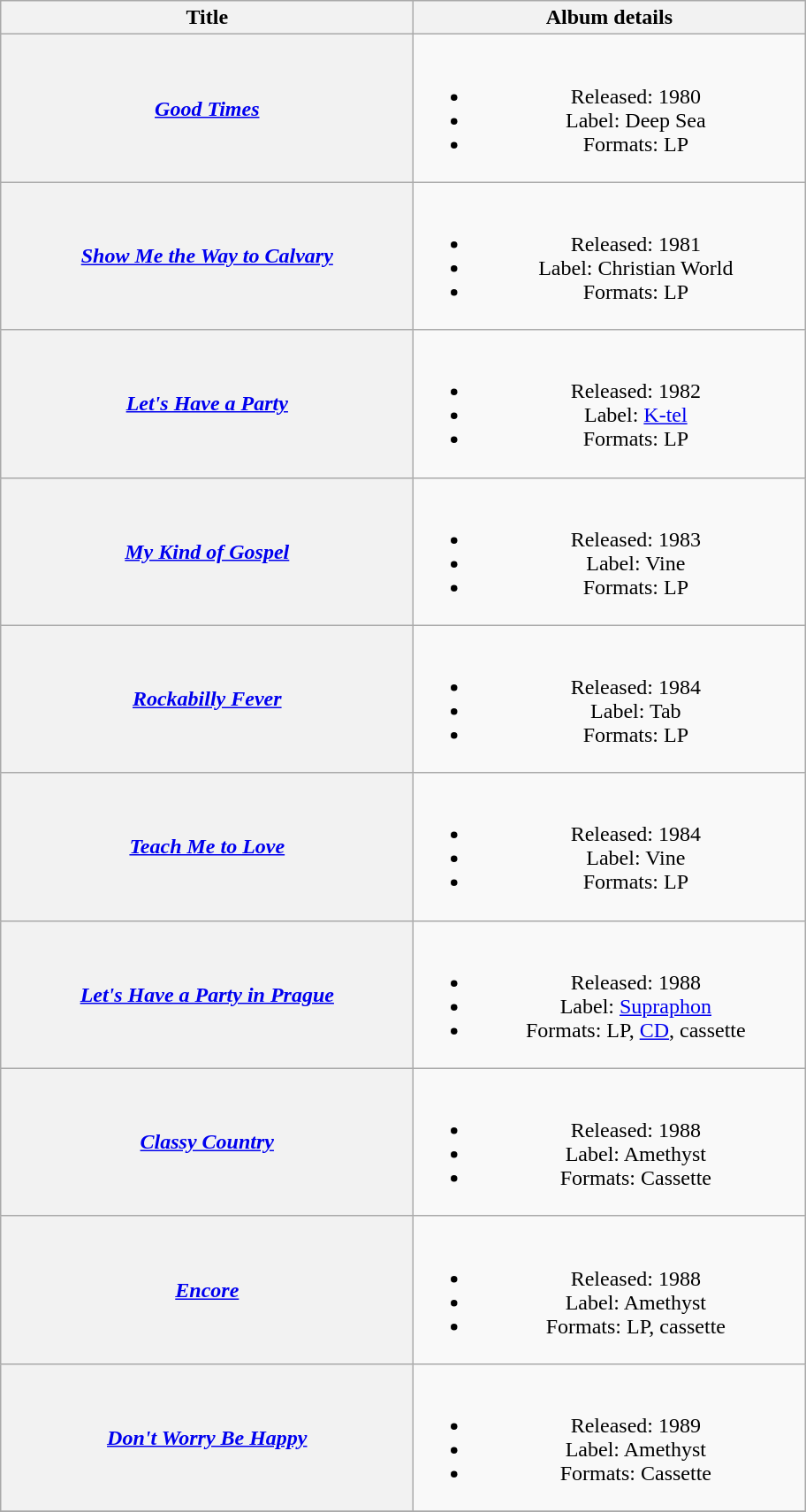<table class="wikitable plainrowheaders" style="text-align:center;">
<tr>
<th scope="col" style="width:19em;">Title</th>
<th scope="col" style="width:18em;">Album details</th>
</tr>
<tr>
<th scope="row"><em><a href='#'>Good Times</a></em></th>
<td><br><ul><li>Released: 1980</li><li>Label: Deep Sea</li><li>Formats: LP</li></ul></td>
</tr>
<tr>
<th scope="row"><em><a href='#'>Show Me the Way to Calvary</a></em></th>
<td><br><ul><li>Released: 1981</li><li>Label: Christian World</li><li>Formats: LP</li></ul></td>
</tr>
<tr>
<th scope="row"><em><a href='#'>Let's Have a Party</a></em><br></th>
<td><br><ul><li>Released: 1982</li><li>Label: <a href='#'>K-tel</a></li><li>Formats: LP</li></ul></td>
</tr>
<tr>
<th scope="row"><em><a href='#'>My Kind of Gospel</a></em></th>
<td><br><ul><li>Released: 1983</li><li>Label: Vine</li><li>Formats: LP</li></ul></td>
</tr>
<tr>
<th scope="row"><em><a href='#'>Rockabilly Fever</a></em></th>
<td><br><ul><li>Released: 1984</li><li>Label: Tab</li><li>Formats: LP</li></ul></td>
</tr>
<tr>
<th scope="row"><em><a href='#'>Teach Me to Love</a></em></th>
<td><br><ul><li>Released: 1984</li><li>Label: Vine</li><li>Formats: LP</li></ul></td>
</tr>
<tr>
<th scope="row"><em><a href='#'>Let's Have a Party in Prague</a></em><br></th>
<td><br><ul><li>Released: 1988</li><li>Label: <a href='#'>Supraphon</a></li><li>Formats: LP, <a href='#'>CD</a>, cassette</li></ul></td>
</tr>
<tr>
<th scope="row"><em><a href='#'>Classy Country</a></em><br></th>
<td><br><ul><li>Released: 1988</li><li>Label: Amethyst</li><li>Formats: Cassette</li></ul></td>
</tr>
<tr>
<th scope="row"><em><a href='#'>Encore</a></em></th>
<td><br><ul><li>Released: 1988</li><li>Label: Amethyst</li><li>Formats: LP, cassette</li></ul></td>
</tr>
<tr>
<th scope="row"><em><a href='#'>Don't Worry Be Happy</a></em></th>
<td><br><ul><li>Released: 1989</li><li>Label: Amethyst</li><li>Formats: Cassette</li></ul></td>
</tr>
<tr>
</tr>
</table>
